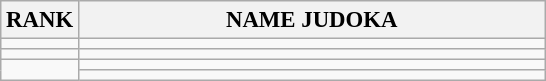<table class="wikitable" style="font-size:95%;">
<tr>
<th>RANK</th>
<th align="left" style="width: 20em">NAME JUDOKA</th>
</tr>
<tr>
<td align="center"></td>
<td></td>
</tr>
<tr>
<td align="center"></td>
<td></td>
</tr>
<tr>
<td rowspan=2 align="center"></td>
<td></td>
</tr>
<tr>
<td></td>
</tr>
</table>
